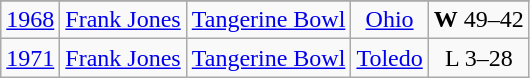<table class="wikitable" style="text-align:center;">
<tr>
</tr>
<tr>
<td><a href='#'>1968</a></td>
<td><a href='#'>Frank Jones</a></td>
<td><a href='#'>Tangerine Bowl</a></td>
<td><a href='#'>Ohio</a></td>
<td><strong>W</strong> 49–42</td>
</tr>
<tr>
<td><a href='#'>1971</a></td>
<td><a href='#'>Frank Jones</a></td>
<td><a href='#'>Tangerine Bowl</a></td>
<td><a href='#'>Toledo</a></td>
<td>L 3–28</td>
</tr>
</table>
